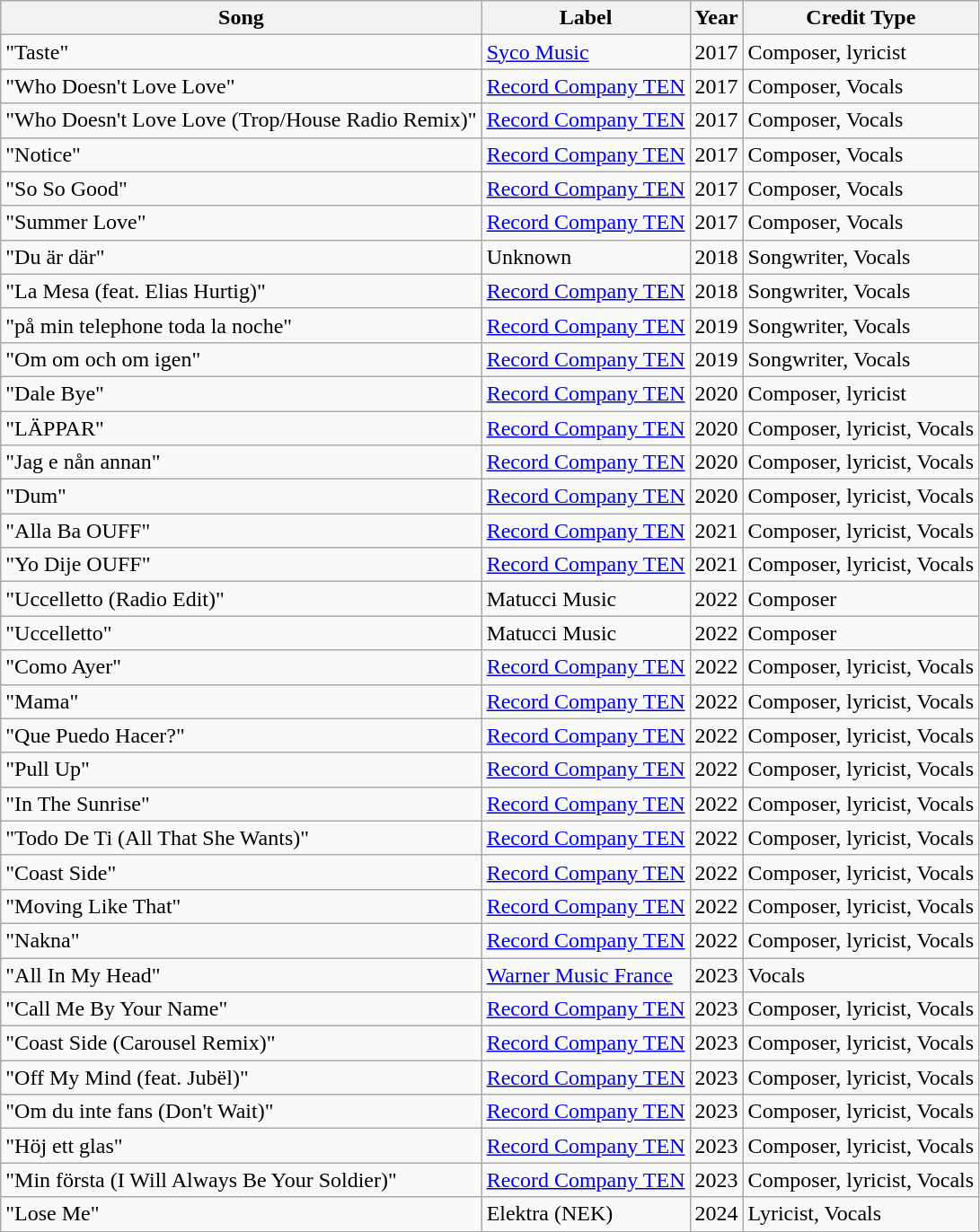<table class="wikitable sortable">
<tr>
<th>Song</th>
<th>Label</th>
<th>Year</th>
<th>Credit Type</th>
</tr>
<tr>
<td>"Taste"</td>
<td><a href='#'>Syco Music</a></td>
<td>2017</td>
<td>Composer, lyricist</td>
</tr>
<tr>
<td>"Who Doesn't Love Love"</td>
<td><a href='#'>Record Company TEN</a></td>
<td>2017</td>
<td>Composer, Vocals</td>
</tr>
<tr>
<td>"Who Doesn't Love Love (Trop/House Radio Remix)"</td>
<td><a href='#'>Record Company TEN</a></td>
<td>2017</td>
<td>Composer, Vocals</td>
</tr>
<tr>
<td>"Notice"</td>
<td><a href='#'>Record Company TEN</a></td>
<td>2017</td>
<td>Composer, Vocals</td>
</tr>
<tr>
<td>"So So Good"</td>
<td><a href='#'>Record Company TEN</a></td>
<td>2017</td>
<td>Composer, Vocals</td>
</tr>
<tr>
<td>"Summer Love"</td>
<td><a href='#'>Record Company TEN</a></td>
<td>2017</td>
<td>Composer, Vocals</td>
</tr>
<tr>
<td>"Du är där"</td>
<td>Unknown</td>
<td>2018</td>
<td>Songwriter, Vocals</td>
</tr>
<tr>
<td>"La Mesa (feat. Elias Hurtig)"</td>
<td><a href='#'>Record Company TEN</a></td>
<td>2018</td>
<td>Songwriter, Vocals</td>
</tr>
<tr>
<td>"på min telephone toda la noche"</td>
<td><a href='#'>Record Company TEN</a></td>
<td>2019</td>
<td>Songwriter, Vocals</td>
</tr>
<tr>
<td>"Om om och om igen"</td>
<td><a href='#'>Record Company TEN</a></td>
<td>2019</td>
<td>Songwriter, Vocals</td>
</tr>
<tr>
<td>"Dale Bye"</td>
<td><a href='#'>Record Company TEN</a></td>
<td>2020</td>
<td>Composer, lyricist</td>
</tr>
<tr>
<td>"LÄPPAR"</td>
<td><a href='#'>Record Company TEN</a></td>
<td>2020</td>
<td>Composer, lyricist, Vocals</td>
</tr>
<tr>
<td>"Jag e nån annan"</td>
<td><a href='#'>Record Company TEN</a></td>
<td>2020</td>
<td>Composer, lyricist, Vocals</td>
</tr>
<tr>
<td>"Dum"</td>
<td><a href='#'>Record Company TEN</a></td>
<td>2020</td>
<td>Composer, lyricist, Vocals</td>
</tr>
<tr>
<td>"Alla Ba OUFF"</td>
<td><a href='#'>Record Company TEN</a></td>
<td>2021</td>
<td>Composer, lyricist, Vocals</td>
</tr>
<tr>
<td>"Yo Dije OUFF"</td>
<td><a href='#'>Record Company TEN</a></td>
<td>2021</td>
<td>Composer, lyricist, Vocals</td>
</tr>
<tr>
<td>"Uccelletto (Radio Edit)"</td>
<td>Matucci Music</td>
<td>2022</td>
<td>Composer</td>
</tr>
<tr>
<td>"Uccelletto"</td>
<td>Matucci Music</td>
<td>2022</td>
<td>Composer</td>
</tr>
<tr>
<td>"Como Ayer"</td>
<td><a href='#'>Record Company TEN</a></td>
<td>2022</td>
<td>Composer, lyricist, Vocals</td>
</tr>
<tr>
<td>"Mama"</td>
<td><a href='#'>Record Company TEN</a></td>
<td>2022</td>
<td>Composer, lyricist, Vocals</td>
</tr>
<tr>
<td>"Que Puedo Hacer?"</td>
<td><a href='#'>Record Company TEN</a></td>
<td>2022</td>
<td>Composer, lyricist, Vocals</td>
</tr>
<tr>
<td>"Pull Up"</td>
<td><a href='#'>Record Company TEN</a></td>
<td>2022</td>
<td>Composer, lyricist, Vocals</td>
</tr>
<tr>
<td>"In The Sunrise"</td>
<td><a href='#'>Record Company TEN</a></td>
<td>2022</td>
<td>Composer, lyricist, Vocals</td>
</tr>
<tr>
<td>"Todo De Ti (All That She Wants)"</td>
<td><a href='#'>Record Company TEN</a></td>
<td>2022</td>
<td>Composer, lyricist, Vocals</td>
</tr>
<tr>
<td>"Coast Side"</td>
<td><a href='#'>Record Company TEN</a></td>
<td>2022</td>
<td>Composer, lyricist, Vocals</td>
</tr>
<tr>
<td>"Moving Like That"</td>
<td><a href='#'>Record Company TEN</a></td>
<td>2022</td>
<td>Composer, lyricist, Vocals</td>
</tr>
<tr>
<td>"Nakna"</td>
<td><a href='#'>Record Company TEN</a></td>
<td>2022</td>
<td>Composer, lyricist, Vocals</td>
</tr>
<tr>
<td>"All In My Head"</td>
<td><a href='#'>Warner Music France</a></td>
<td>2023</td>
<td>Vocals</td>
</tr>
<tr>
<td>"Call Me By Your Name"</td>
<td><a href='#'>Record Company TEN</a></td>
<td>2023</td>
<td>Composer, lyricist, Vocals</td>
</tr>
<tr>
<td>"Coast Side (Carousel Remix)"</td>
<td><a href='#'>Record Company TEN</a></td>
<td>2023</td>
<td>Composer, lyricist, Vocals</td>
</tr>
<tr>
<td>"Off My Mind (feat. Jubël)"</td>
<td><a href='#'>Record Company TEN</a></td>
<td>2023</td>
<td>Composer, lyricist, Vocals</td>
</tr>
<tr>
<td>"Om du inte fans (Don't Wait)"</td>
<td><a href='#'>Record Company TEN</a></td>
<td>2023</td>
<td>Composer, lyricist, Vocals</td>
</tr>
<tr>
<td>"Höj ett glas"</td>
<td><a href='#'>Record Company TEN</a></td>
<td>2023</td>
<td>Composer, lyricist, Vocals</td>
</tr>
<tr>
<td>"Min första (I Will Always Be Your Soldier)"</td>
<td><a href='#'>Record Company TEN</a></td>
<td>2023</td>
<td>Composer, lyricist, Vocals</td>
</tr>
<tr>
<td>"Lose Me"</td>
<td>Elektra (NEK)</td>
<td>2024</td>
<td>Lyricist, Vocals</td>
</tr>
</table>
